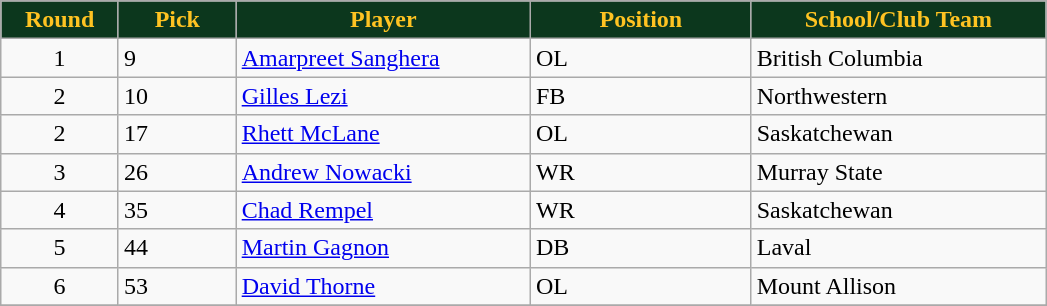<table class="wikitable sortable sortable">
<tr>
<th style="background:#0C371D;color:#ffc322;" width="8%">Round</th>
<th style="background:#0C371D;color:#ffc322;" width="8%">Pick</th>
<th style="background:#0C371D;color:#ffc322;" width="20%">Player</th>
<th style="background:#0C371D;color:#ffc322;" width="15%">Position</th>
<th style="background:#0C371D;color:#ffc322;" width="20%">School/Club Team</th>
</tr>
<tr>
<td align=center>1</td>
<td>9</td>
<td><a href='#'>Amarpreet Sanghera</a></td>
<td>OL</td>
<td>British Columbia</td>
</tr>
<tr>
<td align=center>2</td>
<td>10</td>
<td><a href='#'>Gilles Lezi</a></td>
<td>FB</td>
<td>Northwestern</td>
</tr>
<tr>
<td align=center>2</td>
<td>17</td>
<td><a href='#'>Rhett McLane</a></td>
<td>OL</td>
<td>Saskatchewan</td>
</tr>
<tr>
<td align=center>3</td>
<td>26</td>
<td><a href='#'>Andrew Nowacki</a></td>
<td>WR</td>
<td>Murray State</td>
</tr>
<tr>
<td align=center>4</td>
<td>35</td>
<td><a href='#'>Chad Rempel</a></td>
<td>WR</td>
<td>Saskatchewan</td>
</tr>
<tr>
<td align=center>5</td>
<td>44</td>
<td><a href='#'>Martin Gagnon</a></td>
<td>DB</td>
<td>Laval</td>
</tr>
<tr>
<td align=center>6</td>
<td>53</td>
<td><a href='#'>David Thorne</a></td>
<td>OL</td>
<td>Mount Allison</td>
</tr>
<tr>
</tr>
</table>
